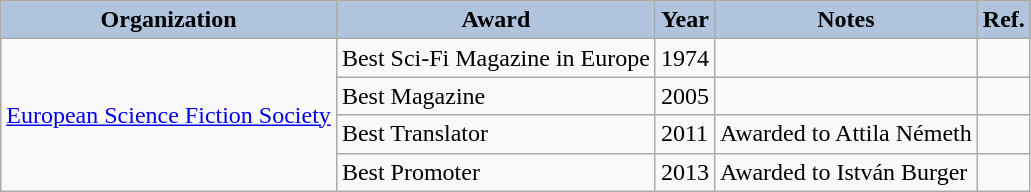<table class="wikitable">
<tr>
<th style="background:#B0C4DE;">Organization</th>
<th style="background:#B0C4DE;">Award</th>
<th style="background:#B0C4DE;">Year</th>
<th style="background:#B0C4DE;">Notes</th>
<th style="background:#B0C4DE;">Ref.</th>
</tr>
<tr>
<td rowspan="4"><a href='#'>European Science Fiction Society</a></td>
<td>Best Sci-Fi Magazine in Europe</td>
<td>1974</td>
<td></td>
<td></td>
</tr>
<tr>
<td>Best Magazine</td>
<td>2005</td>
<td></td>
<td></td>
</tr>
<tr>
<td>Best Translator</td>
<td>2011</td>
<td>Awarded to Attila Németh</td>
<td></td>
</tr>
<tr>
<td>Best Promoter</td>
<td>2013</td>
<td>Awarded to István Burger</td>
<td></td>
</tr>
</table>
